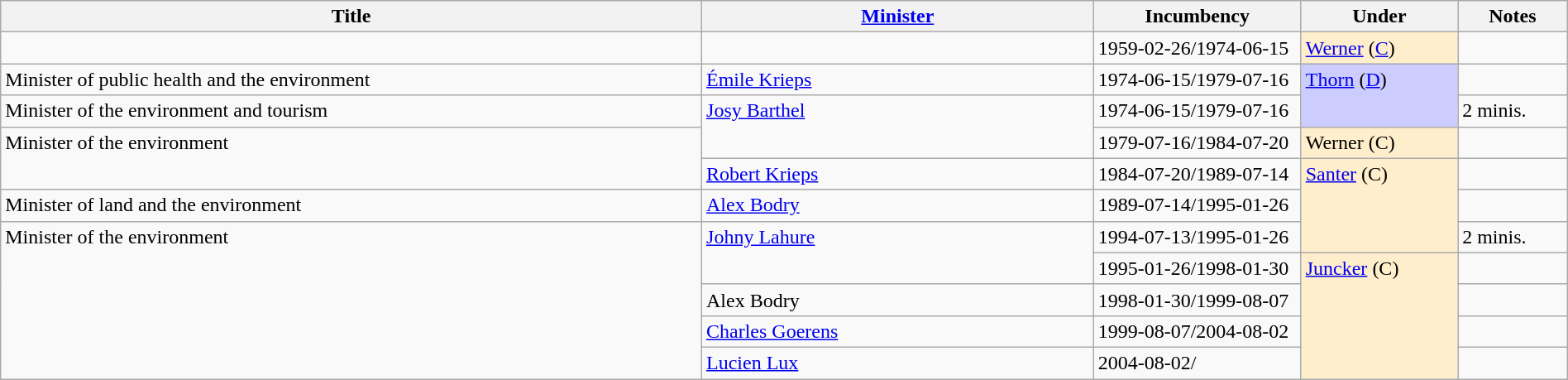<table class="wikitable" style="width:100%;">
<tr>
<th>Title</th>
<th style="width:25%;"><a href='#'>Minister</a></th>
<th style="width:160px;">Incumbency</th>
<th style="width:10%;">Under</th>
<th style="width:7%;">Notes</th>
</tr>
<tr>
<td></td>
<td></td>
<td>1959-02-26/1974-06-15</td>
<td style="background:#fec;"><a href='#'>Werner</a> (<a href='#'>C</a>)</td>
<td></td>
</tr>
<tr>
<td>Minister of public health and the environment</td>
<td><a href='#'>Émile Krieps</a></td>
<td>1974-06-15/1979-07-16</td>
<td rowspan="2"  style="background:#ccf; vertical-align:top;"><a href='#'>Thorn</a> (<a href='#'>D</a>)</td>
<td></td>
</tr>
<tr>
<td valign="top">Minister of the environment and tourism</td>
<td rowspan="2" style="vertical-align:top;"><a href='#'>Josy Barthel</a></td>
<td valign="top">1974-06-15/1979-07-16</td>
<td>2 minis.</td>
</tr>
<tr>
<td rowspan="2" style="vertical-align:top;">Minister of the environment</td>
<td>1979-07-16/1984-07-20</td>
<td style="background:#fec;">Werner (C)</td>
<td></td>
</tr>
<tr>
<td><a href='#'>Robert Krieps</a></td>
<td>1984-07-20/1989-07-14</td>
<td rowspan="3"  style="background:#fec; vertical-align:top;"><a href='#'>Santer</a> (C)</td>
<td></td>
</tr>
<tr>
<td>Minister of land and the environment</td>
<td><a href='#'>Alex Bodry</a></td>
<td>1989-07-14/1995-01-26</td>
<td></td>
</tr>
<tr>
<td rowspan="5" style="vertical-align:top;">Minister of the environment</td>
<td rowspan="2" style="vertical-align:top;"><a href='#'>Johny Lahure</a></td>
<td valign="top">1994-07-13/1995-01-26</td>
<td>2 minis.</td>
</tr>
<tr>
<td>1995-01-26/1998-01-30</td>
<td rowspan="4"  style="background:#fec; vertical-align:top;"><a href='#'>Juncker</a> (C)</td>
<td></td>
</tr>
<tr>
<td>Alex Bodry</td>
<td>1998-01-30/1999-08-07</td>
<td></td>
</tr>
<tr>
<td><a href='#'>Charles Goerens</a></td>
<td>1999-08-07/2004-08-02</td>
<td></td>
</tr>
<tr>
<td><a href='#'>Lucien Lux</a></td>
<td>2004-08-02/</td>
<td></td>
</tr>
</table>
